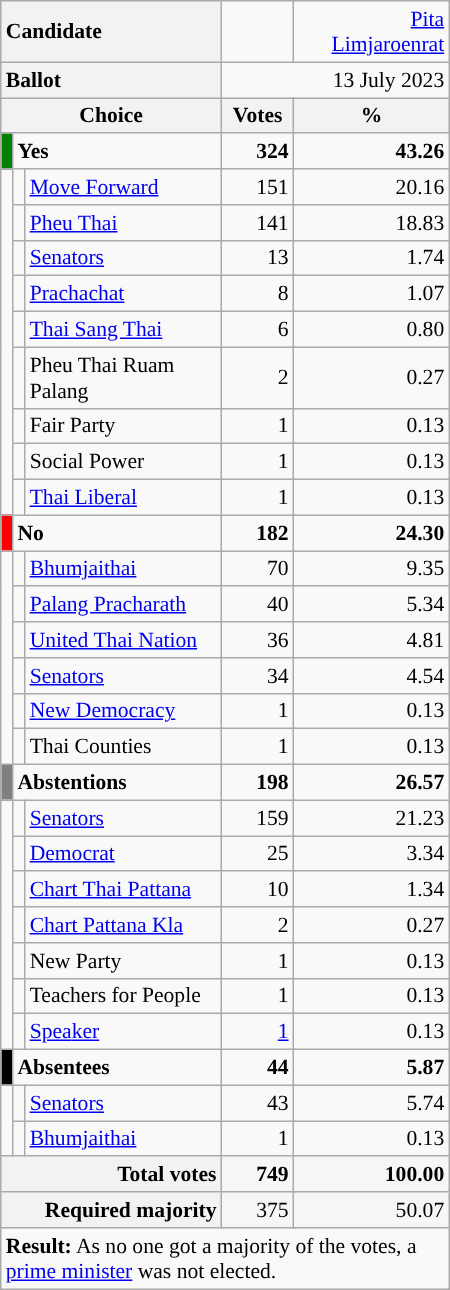<table class="wikitable" style="font-size:90%; text-align:center; width:300px;">
<tr>
<th colspan="3" style="text-align:left;">Candidate</th>
<td style="background:"></td>
<td colspan="2" style="text-align: right; width:84px;"><a href='#'>Pita Limjaroenrat</a></td>
</tr>
<tr>
<th colspan="3" style="text-align:left;">Ballot</th>
<td colspan="3" style="text-align:right;">13 July 2023</td>
</tr>
<tr>
<th colspan="3">Choice</th>
<th colspan="2">Votes</th>
<th>%</th>
</tr>
<tr>
<td style="background-color:#008000; width:1px"></td>
<td colspan="2" style="text-align:left;"><strong>Yes</strong></td>
<td colspan="2" style="text-align:right;"><strong>324</strong></td>
<td style="text-align:right;"><strong>43.26</strong></td>
</tr>
<tr>
<td rowspan="9"></td>
<td style="background:"></td>
<td style="text-align:left;"><a href='#'>Move Forward</a></td>
<td colspan="2" style="text-align:right;">151</td>
<td style="text-align:right;">20.16</td>
</tr>
<tr>
<td style="background:"></td>
<td style="text-align:left;"><a href='#'>Pheu Thai</a></td>
<td colspan="2" style="text-align:right;">141</td>
<td style="text-align:right;">18.83</td>
</tr>
<tr>
<td style="background:"></td>
<td style="text-align:left;"><a href='#'>Senators</a></td>
<td colspan="2" style="text-align:right;">13</td>
<td style="text-align:right;">1.74</td>
</tr>
<tr>
<td style="background:"></td>
<td style="text-align:left;"><a href='#'>Prachachat</a></td>
<td colspan="2" style="text-align:right;">8</td>
<td style="text-align:right;">1.07</td>
</tr>
<tr>
<td style="background:"></td>
<td style="text-align:left;"><a href='#'>Thai Sang Thai</a></td>
<td colspan="2" style="text-align:right;">6</td>
<td style="text-align:right;">0.80</td>
</tr>
<tr>
<td style="background:"></td>
<td style="text-align:left;">Pheu Thai Ruam Palang</td>
<td colspan="2" style="text-align:right;">2</td>
<td style="text-align:right;">0.27</td>
</tr>
<tr>
<td style="background:"></td>
<td style="text-align:left;">Fair Party</td>
<td colspan="2" style="text-align:right;">1</td>
<td style="text-align:right;">0.13</td>
</tr>
<tr>
<td style="background:"></td>
<td style="text-align:left;">Social Power</td>
<td colspan="2" style="text-align:right;">1</td>
<td style="text-align:right;">0.13</td>
</tr>
<tr>
<td style="background:"></td>
<td style="text-align:left;"><a href='#'>Thai Liberal</a></td>
<td colspan="2" style="text-align:right;">1</td>
<td style="text-align:right;">0.13</td>
</tr>
<tr>
<td style="background-color:#FF0000; width:1px"></td>
<td colspan="2" style="text-align:left;"><strong>No</strong></td>
<td colspan="2" style="text-align:right;"><strong>182</strong></td>
<td style="text-align:right;"><strong>24.30</strong></td>
</tr>
<tr>
<td rowspan="6"></td>
<td style="background:"></td>
<td style="text-align:left;"><a href='#'>Bhumjaithai</a></td>
<td colspan="2" style="text-align:right;">70</td>
<td style="text-align:right;">9.35</td>
</tr>
<tr>
<td style="background:"></td>
<td style="text-align:left;"><a href='#'>Palang Pracharath</a></td>
<td colspan="2" style="text-align:right;">40</td>
<td style="text-align:right;">5.34</td>
</tr>
<tr>
<td style="background:"></td>
<td style="text-align:left;"><a href='#'>United Thai Nation</a></td>
<td colspan="2" style="text-align:right;">36</td>
<td style="text-align:right;">4.81</td>
</tr>
<tr>
<td style="background:"></td>
<td style="text-align:left;"><a href='#'>Senators</a></td>
<td colspan="2" style="text-align:right;">34</td>
<td style="text-align:right;">4.54</td>
</tr>
<tr>
<td style="background:"></td>
<td style="text-align:left;"><a href='#'>New Democracy</a></td>
<td colspan="2" style="text-align:right;">1</td>
<td style="text-align:right;">0.13</td>
</tr>
<tr>
<td style="background:"></td>
<td style="text-align:left;">Thai Counties</td>
<td colspan="2" style="text-align:right;">1</td>
<td style="text-align:right;">0.13</td>
</tr>
<tr>
<td style="background-color:#808080; width:1px"></td>
<td colspan="2" style="text-align:left;"><strong>Abstentions</strong></td>
<td colspan="2" style="text-align:right;"><strong>198</strong></td>
<td style="text-align:right;"><strong>26.57</strong></td>
</tr>
<tr>
<td rowspan="7"></td>
<td style="background:"></td>
<td style="text-align:left;"><a href='#'>Senators</a></td>
<td colspan="2" style="text-align:right;">159</td>
<td style="text-align:right;">21.23</td>
</tr>
<tr>
<td style="background:"></td>
<td style="text-align:left;"><a href='#'>Democrat</a></td>
<td colspan="2" style="text-align:right;">25</td>
<td style="text-align:right;">3.34</td>
</tr>
<tr>
<td style="background:"></td>
<td style="text-align:left;"><a href='#'>Chart Thai Pattana</a></td>
<td colspan="2" style="text-align:right;">10</td>
<td style="text-align:right;">1.34</td>
</tr>
<tr>
<td style="background:"></td>
<td style="text-align:left;"><a href='#'>Chart Pattana Kla</a></td>
<td colspan="2" style="text-align:right;">2</td>
<td style="text-align:right;">0.27</td>
</tr>
<tr>
<td style="background:"></td>
<td style="text-align:left;">New Party</td>
<td colspan="2" style="text-align:right;">1</td>
<td style="text-align:right;">0.13</td>
</tr>
<tr>
<td style="background:"></td>
<td style="text-align:left;">Teachers for People</td>
<td colspan="2" style="text-align:right;">1</td>
<td style="text-align:right;">0.13</td>
</tr>
<tr>
<td style="background:"></td>
<td style="text-align:left;"><a href='#'>Spea</a><a href='#'>ker</a></td>
<td colspan="2" style="text-align:right;"><a href='#'>1</a></td>
<td style="text-align:right;">0.13</td>
</tr>
<tr>
<td style="background-color:#000000; width:1px"></td>
<td colspan="2" style="text-align:left;"><strong>Absentees</strong></td>
<td colspan="2" style="text-align:right;"><strong>44</strong></td>
<td style="text-align:right;"><strong>5.87</strong></td>
</tr>
<tr>
<td rowspan="2"></td>
<td style="background:"></td>
<td style="text-align:left;"><a href='#'>Senators</a></td>
<td colspan="2" style="text-align:right;">43</td>
<td style="text-align:right;">5.74</td>
</tr>
<tr>
<td style="background:"></td>
<td style="text-align:left;"><a href='#'>Bhumjaithai</a></td>
<td colspan="2" style="text-align:right;">1</td>
<td style="text-align:right;">0.13</td>
</tr>
<tr style="background-color:#F6F6F6;">
<th colspan="3" style="text-align:right;">Total votes</th>
<td colspan="2" style="text-align:right;"><strong>749</strong></td>
<td style="text-align:right;"><strong>100.00</strong></td>
</tr>
<tr style="background-color:#F6F6F6;">
<th colspan="3" style="text-align:right;">Required majority</th>
<td colspan="2" style="text-align:right;">375</td>
<td style="text-align:right;">50.07</td>
</tr>
<tr>
<td colspan="6" style="text-align:left;"><strong>Result:</strong> As no one got a majority of the votes, a <a href='#'>prime minister</a> was not elected.</td>
</tr>
</table>
